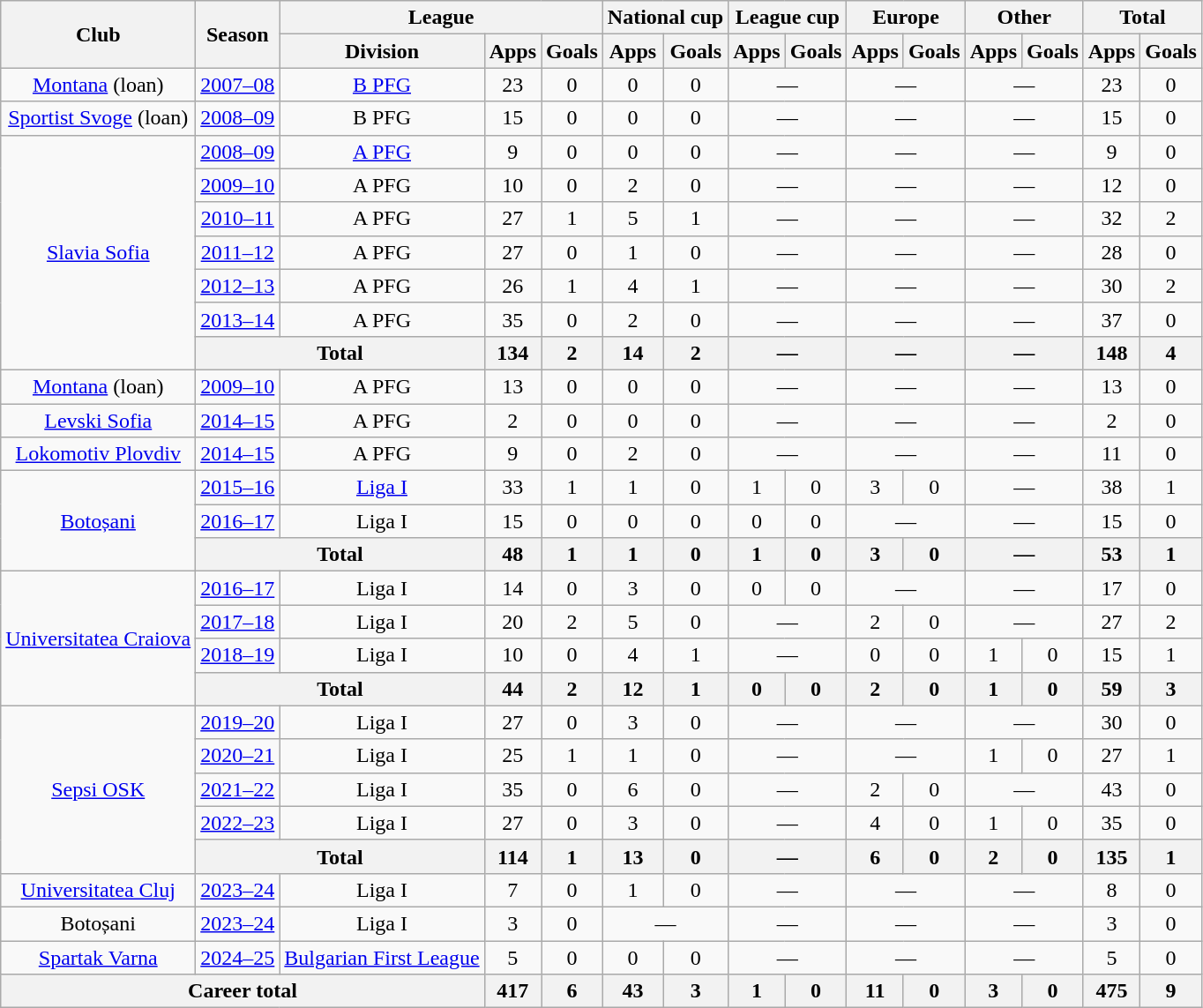<table class=wikitable style=text-align:center>
<tr>
<th rowspan="2">Club</th>
<th rowspan="2">Season</th>
<th colspan="3">League</th>
<th colspan="2">National cup</th>
<th colspan="2">League cup</th>
<th colspan="2">Europe</th>
<th colspan="2">Other</th>
<th colspan="2">Total</th>
</tr>
<tr>
<th>Division</th>
<th>Apps</th>
<th>Goals</th>
<th>Apps</th>
<th>Goals</th>
<th>Apps</th>
<th>Goals</th>
<th>Apps</th>
<th>Goals</th>
<th>Apps</th>
<th>Goals</th>
<th>Apps</th>
<th>Goals</th>
</tr>
<tr>
<td><a href='#'>Montana</a> (loan)</td>
<td><a href='#'>2007–08</a></td>
<td><a href='#'>B PFG</a></td>
<td>23</td>
<td>0</td>
<td>0</td>
<td>0</td>
<td colspan="2">—</td>
<td colspan="2">—</td>
<td colspan="2">—</td>
<td>23</td>
<td>0</td>
</tr>
<tr>
<td><a href='#'>Sportist Svoge</a> (loan)</td>
<td><a href='#'>2008–09</a></td>
<td>B PFG</td>
<td>15</td>
<td>0</td>
<td>0</td>
<td>0</td>
<td colspan="2">—</td>
<td colspan="2">—</td>
<td colspan="2">—</td>
<td>15</td>
<td>0</td>
</tr>
<tr>
<td rowspan="7"><a href='#'>Slavia Sofia</a></td>
<td><a href='#'>2008–09</a></td>
<td><a href='#'>A PFG</a></td>
<td>9</td>
<td>0</td>
<td>0</td>
<td>0</td>
<td colspan="2">—</td>
<td colspan="2">—</td>
<td colspan="2">—</td>
<td>9</td>
<td>0</td>
</tr>
<tr>
<td><a href='#'>2009–10</a></td>
<td>A PFG</td>
<td>10</td>
<td>0</td>
<td>2</td>
<td>0</td>
<td colspan="2">—</td>
<td colspan="2">—</td>
<td colspan="2">—</td>
<td>12</td>
<td>0</td>
</tr>
<tr>
<td><a href='#'>2010–11</a></td>
<td>A PFG</td>
<td>27</td>
<td>1</td>
<td>5</td>
<td>1</td>
<td colspan="2">—</td>
<td colspan="2">—</td>
<td colspan="2">—</td>
<td>32</td>
<td>2</td>
</tr>
<tr>
<td><a href='#'>2011–12</a></td>
<td>A PFG</td>
<td>27</td>
<td>0</td>
<td>1</td>
<td>0</td>
<td colspan="2">—</td>
<td colspan="2">—</td>
<td colspan="2">—</td>
<td>28</td>
<td>0</td>
</tr>
<tr>
<td><a href='#'>2012–13</a></td>
<td>A PFG</td>
<td>26</td>
<td>1</td>
<td>4</td>
<td>1</td>
<td colspan="2">—</td>
<td colspan="2">—</td>
<td colspan="2">—</td>
<td>30</td>
<td>2</td>
</tr>
<tr>
<td><a href='#'>2013–14</a></td>
<td>A PFG</td>
<td>35</td>
<td>0</td>
<td>2</td>
<td>0</td>
<td colspan="2">—</td>
<td colspan="2">—</td>
<td colspan="2">—</td>
<td>37</td>
<td>0</td>
</tr>
<tr>
<th colspan="2">Total</th>
<th>134</th>
<th>2</th>
<th>14</th>
<th>2</th>
<th colspan="2">—</th>
<th colspan="2">—</th>
<th colspan="2">—</th>
<th>148</th>
<th>4</th>
</tr>
<tr>
<td><a href='#'>Montana</a> (loan)</td>
<td><a href='#'>2009–10</a></td>
<td>A PFG</td>
<td>13</td>
<td>0</td>
<td>0</td>
<td>0</td>
<td colspan="2">—</td>
<td colspan="2">—</td>
<td colspan="2">—</td>
<td>13</td>
<td>0</td>
</tr>
<tr>
<td><a href='#'>Levski Sofia</a></td>
<td><a href='#'>2014–15</a></td>
<td>A PFG</td>
<td>2</td>
<td>0</td>
<td>0</td>
<td>0</td>
<td colspan="2">—</td>
<td colspan="2">—</td>
<td colspan="2">—</td>
<td>2</td>
<td>0</td>
</tr>
<tr>
<td><a href='#'>Lokomotiv Plovdiv</a></td>
<td><a href='#'>2014–15</a></td>
<td>A PFG</td>
<td>9</td>
<td>0</td>
<td>2</td>
<td>0</td>
<td colspan="2">—</td>
<td colspan="2">—</td>
<td colspan="2">—</td>
<td>11</td>
<td>0</td>
</tr>
<tr>
<td rowspan="3"><a href='#'>Botoșani</a></td>
<td><a href='#'>2015–16</a></td>
<td><a href='#'>Liga I</a></td>
<td>33</td>
<td>1</td>
<td>1</td>
<td>0</td>
<td>1</td>
<td>0</td>
<td>3</td>
<td>0</td>
<td colspan="2">—</td>
<td>38</td>
<td>1</td>
</tr>
<tr>
<td><a href='#'>2016–17</a></td>
<td>Liga I</td>
<td>15</td>
<td>0</td>
<td>0</td>
<td>0</td>
<td>0</td>
<td>0</td>
<td colspan="2">—</td>
<td colspan="2">—</td>
<td>15</td>
<td>0</td>
</tr>
<tr>
<th colspan="2">Total</th>
<th>48</th>
<th>1</th>
<th>1</th>
<th>0</th>
<th>1</th>
<th>0</th>
<th>3</th>
<th>0</th>
<th colspan="2">—</th>
<th>53</th>
<th>1</th>
</tr>
<tr>
<td rowspan="4"><a href='#'>Universitatea Craiova</a></td>
<td><a href='#'>2016–17</a></td>
<td>Liga I</td>
<td>14</td>
<td>0</td>
<td>3</td>
<td>0</td>
<td>0</td>
<td>0</td>
<td colspan="2">—</td>
<td colspan="2">—</td>
<td>17</td>
<td>0</td>
</tr>
<tr>
<td><a href='#'>2017–18</a></td>
<td>Liga I</td>
<td>20</td>
<td>2</td>
<td>5</td>
<td>0</td>
<td colspan="2">—</td>
<td>2</td>
<td>0</td>
<td colspan="2">—</td>
<td>27</td>
<td>2</td>
</tr>
<tr>
<td><a href='#'>2018–19</a></td>
<td>Liga I</td>
<td>10</td>
<td>0</td>
<td>4</td>
<td>1</td>
<td colspan="2">—</td>
<td>0</td>
<td>0</td>
<td>1</td>
<td>0</td>
<td>15</td>
<td>1</td>
</tr>
<tr>
<th colspan="2">Total</th>
<th>44</th>
<th>2</th>
<th>12</th>
<th>1</th>
<th>0</th>
<th>0</th>
<th>2</th>
<th>0</th>
<th>1</th>
<th>0</th>
<th>59</th>
<th>3</th>
</tr>
<tr>
<td rowspan="5"><a href='#'>Sepsi OSK</a></td>
<td><a href='#'>2019–20</a></td>
<td>Liga I</td>
<td>27</td>
<td>0</td>
<td>3</td>
<td>0</td>
<td colspan="2">—</td>
<td colspan="2">—</td>
<td colspan="2">—</td>
<td>30</td>
<td>0</td>
</tr>
<tr>
<td><a href='#'>2020–21</a></td>
<td>Liga I</td>
<td>25</td>
<td>1</td>
<td>1</td>
<td>0</td>
<td colspan="2">—</td>
<td colspan="2">—</td>
<td>1</td>
<td>0</td>
<td>27</td>
<td>1</td>
</tr>
<tr>
<td><a href='#'>2021–22</a></td>
<td>Liga I</td>
<td>35</td>
<td>0</td>
<td>6</td>
<td>0</td>
<td colspan="2">—</td>
<td>2</td>
<td>0</td>
<td colspan="2">—</td>
<td>43</td>
<td>0</td>
</tr>
<tr>
<td><a href='#'>2022–23</a></td>
<td>Liga I</td>
<td>27</td>
<td>0</td>
<td>3</td>
<td>0</td>
<td colspan="2">—</td>
<td>4</td>
<td>0</td>
<td>1</td>
<td>0</td>
<td>35</td>
<td>0</td>
</tr>
<tr>
<th colspan="2">Total</th>
<th>114</th>
<th>1</th>
<th>13</th>
<th>0</th>
<th colspan="2">—</th>
<th>6</th>
<th>0</th>
<th>2</th>
<th>0</th>
<th>135</th>
<th>1</th>
</tr>
<tr>
<td><a href='#'>Universitatea Cluj</a></td>
<td><a href='#'>2023–24</a></td>
<td>Liga I</td>
<td>7</td>
<td>0</td>
<td>1</td>
<td>0</td>
<td colspan="2">—</td>
<td colspan="2">—</td>
<td colspan="2">—</td>
<td>8</td>
<td>0</td>
</tr>
<tr>
<td>Botoșani</td>
<td><a href='#'>2023–24</a></td>
<td>Liga I</td>
<td>3</td>
<td>0</td>
<td colspan="2">—</td>
<td colspan="2">—</td>
<td colspan="2">—</td>
<td colspan="2">—</td>
<td>3</td>
<td>0</td>
</tr>
<tr>
<td><a href='#'>Spartak Varna</a></td>
<td><a href='#'>2024–25</a></td>
<td><a href='#'>Bulgarian First League</a></td>
<td>5</td>
<td>0</td>
<td>0</td>
<td>0</td>
<td colspan="2">—</td>
<td colspan="2">—</td>
<td colspan="2">—</td>
<td>5</td>
<td>0</td>
</tr>
<tr>
<th colspan="3">Career total</th>
<th>417</th>
<th>6</th>
<th>43</th>
<th>3</th>
<th>1</th>
<th>0</th>
<th>11</th>
<th>0</th>
<th>3</th>
<th>0</th>
<th>475</th>
<th>9</th>
</tr>
</table>
